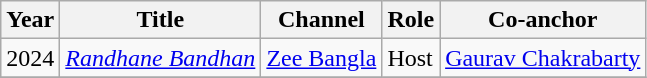<table class="wikitable sortable">
<tr>
<th>Year</th>
<th>Title</th>
<th>Channel</th>
<th>Role</th>
<th>Co-anchor</th>
</tr>
<tr>
<td>2024</td>
<td><em><a href='#'>Randhane Bandhan</a></em></td>
<td><a href='#'>Zee Bangla</a></td>
<td>Host</td>
<td><a href='#'>Gaurav Chakrabarty</a></td>
</tr>
<tr>
</tr>
</table>
